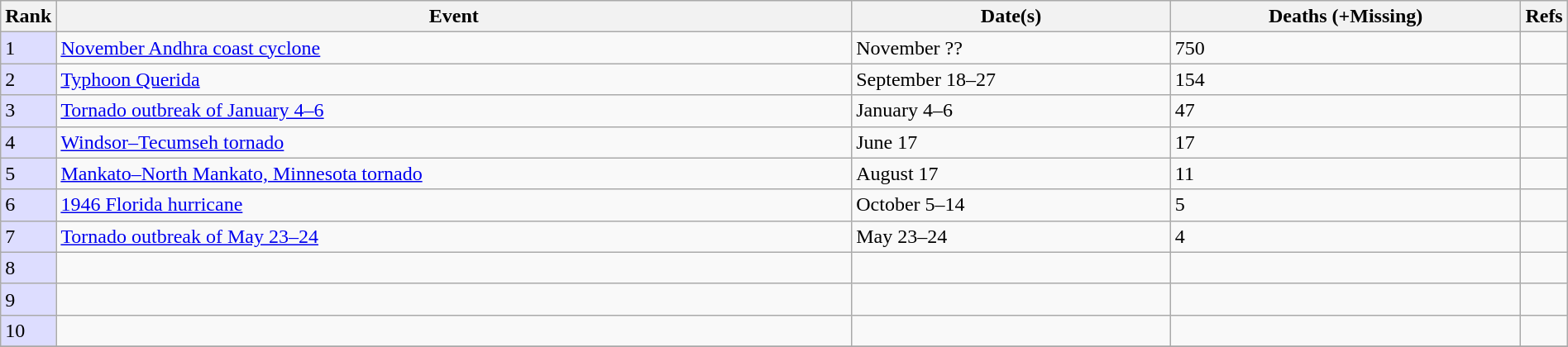<table class="wikitable sortable" style="width:100%;">
<tr>
<th scope="col" style="width:2%; text-align:center;">Rank</th>
<th scope="col" text-align:center;">Event</th>
<th scope="col" text-align:center;">Date(s)</th>
<th scope="col" text-align:center;">Deaths (+Missing)</th>
<th scope="col" style="width:2%; text-align:center;">Refs</th>
</tr>
<tr>
<td style="background:#DDDDFF">1</td>
<td><a href='#'>November Andhra coast cyclone</a></td>
<td>November ??</td>
<td>750</td>
<td></td>
</tr>
<tr>
<td style="background:#DDDDFF">2</td>
<td><a href='#'>Typhoon Querida</a></td>
<td>September 18–27</td>
<td>154</td>
<td></td>
</tr>
<tr>
<td style="background:#DDDDFF">3</td>
<td><a href='#'>Tornado outbreak of January 4–6</a></td>
<td>January 4–6</td>
<td>47</td>
<td></td>
</tr>
<tr>
<td style="background:#DDDDFF">4</td>
<td><a href='#'>Windsor–Tecumseh tornado</a></td>
<td>June 17</td>
<td>17</td>
<td></td>
</tr>
<tr>
<td style="background:#DDDDFF">5</td>
<td><a href='#'>Mankato–North Mankato, Minnesota tornado</a></td>
<td>August 17</td>
<td>11</td>
<td></td>
</tr>
<tr>
<td style="background:#DDDDFF">6</td>
<td><a href='#'>1946 Florida hurricane</a> </td>
<td>October 5–14</td>
<td>5</td>
<td></td>
</tr>
<tr>
<td style="background:#DDDDFF">7</td>
<td><a href='#'>Tornado outbreak of May 23–24</a></td>
<td>May 23–24</td>
<td>4</td>
<td></td>
</tr>
<tr>
<td style="background:#DDDDFF">8</td>
<td></td>
<td></td>
<td></td>
<td></td>
</tr>
<tr>
<td style="background:#DDDDFF">9</td>
<td></td>
<td></td>
<td></td>
<td></td>
</tr>
<tr>
<td style="background:#DDDDFF">10</td>
<td></td>
<td></td>
<td></td>
<td></td>
</tr>
<tr>
</tr>
</table>
